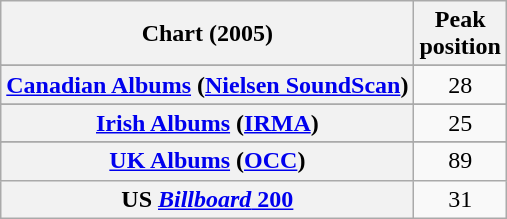<table class="wikitable sortable plainrowheaders">
<tr>
<th scope="col">Chart (2005)</th>
<th scope="col">Peak<br>position</th>
</tr>
<tr>
</tr>
<tr>
</tr>
<tr>
</tr>
<tr>
<th scope="row"><a href='#'>Canadian Albums</a> (<a href='#'>Nielsen SoundScan</a>)</th>
<td align="center">28</td>
</tr>
<tr>
</tr>
<tr>
</tr>
<tr>
</tr>
<tr>
<th scope="row"><a href='#'>Irish Albums</a> (<a href='#'>IRMA</a>)</th>
<td align="center">25</td>
</tr>
<tr>
</tr>
<tr>
</tr>
<tr>
</tr>
<tr>
</tr>
<tr>
</tr>
<tr>
<th scope="row"><a href='#'>UK Albums</a> (<a href='#'>OCC</a>)</th>
<td align="center">89</td>
</tr>
<tr>
<th scope="row">US <a href='#'><em>Billboard</em> 200</a></th>
<td align="center">31</td>
</tr>
</table>
